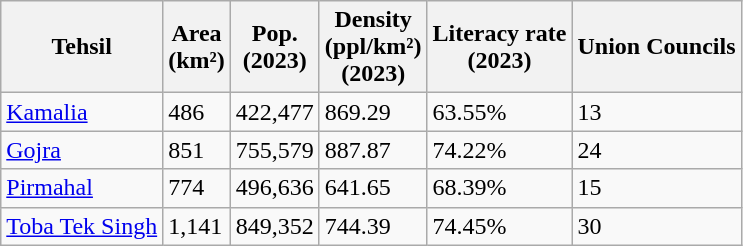<table class="wikitable sortable static-row-numbers static-row-header-hash">
<tr>
<th>Tehsil</th>
<th>Area<br>(km²)</th>
<th>Pop.<br>(2023)</th>
<th>Density<br>(ppl/km²)<br>(2023)</th>
<th>Literacy rate<br>(2023)</th>
<th>Union Councils</th>
</tr>
<tr>
<td><a href='#'>Kamalia</a></td>
<td>486</td>
<td>422,477</td>
<td>869.29</td>
<td>63.55%</td>
<td>13</td>
</tr>
<tr>
<td><a href='#'>Gojra</a></td>
<td>851</td>
<td>755,579</td>
<td>887.87</td>
<td>74.22%</td>
<td>24</td>
</tr>
<tr>
<td><a href='#'>Pirmahal</a></td>
<td>774</td>
<td>496,636</td>
<td>641.65</td>
<td>68.39%</td>
<td>15</td>
</tr>
<tr>
<td><a href='#'>Toba Tek Singh</a></td>
<td>1,141</td>
<td>849,352</td>
<td>744.39</td>
<td>74.45%</td>
<td>30</td>
</tr>
</table>
